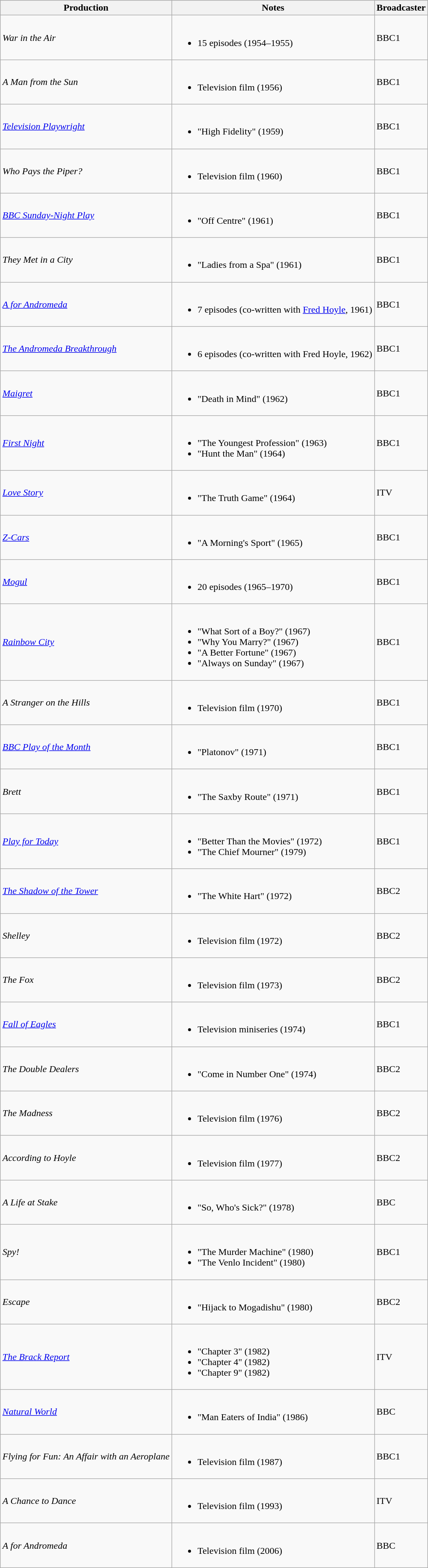<table class="wikitable">
<tr style="background:#ccc; text-align:center;">
<th>Production</th>
<th>Notes</th>
<th>Broadcaster</th>
</tr>
<tr>
<td><em>War in the Air</em></td>
<td><br><ul><li>15 episodes (1954–1955)</li></ul></td>
<td>BBC1</td>
</tr>
<tr>
<td><em>A Man from the Sun</em></td>
<td><br><ul><li>Television film (1956)</li></ul></td>
<td>BBC1</td>
</tr>
<tr>
<td><em><a href='#'>Television Playwright</a></em></td>
<td><br><ul><li>"High Fidelity" (1959)</li></ul></td>
<td>BBC1</td>
</tr>
<tr>
<td><em>Who Pays the Piper?</em></td>
<td><br><ul><li>Television film (1960)</li></ul></td>
<td>BBC1</td>
</tr>
<tr>
<td><em><a href='#'>BBC Sunday-Night Play</a></em></td>
<td><br><ul><li>"Off Centre" (1961)</li></ul></td>
<td>BBC1</td>
</tr>
<tr>
<td><em>They Met in a City</em></td>
<td><br><ul><li>"Ladies from a Spa" (1961)</li></ul></td>
<td>BBC1</td>
</tr>
<tr>
<td><em><a href='#'>A for Andromeda</a></em></td>
<td><br><ul><li>7 episodes (co-written with <a href='#'>Fred Hoyle</a>, 1961)</li></ul></td>
<td>BBC1</td>
</tr>
<tr>
<td><em><a href='#'>The Andromeda Breakthrough</a></em></td>
<td><br><ul><li>6 episodes (co-written with Fred Hoyle, 1962)</li></ul></td>
<td>BBC1</td>
</tr>
<tr>
<td><em><a href='#'>Maigret</a></em></td>
<td><br><ul><li>"Death in Mind" (1962)</li></ul></td>
<td>BBC1</td>
</tr>
<tr>
<td><em><a href='#'>First Night</a></em></td>
<td><br><ul><li>"The Youngest Profession" (1963)</li><li>"Hunt the Man" (1964)</li></ul></td>
<td>BBC1</td>
</tr>
<tr>
<td><em><a href='#'>Love Story</a></em></td>
<td><br><ul><li>"The Truth Game" (1964)</li></ul></td>
<td>ITV</td>
</tr>
<tr>
<td><em><a href='#'>Z-Cars</a></em></td>
<td><br><ul><li>"A Morning's Sport" (1965)</li></ul></td>
<td>BBC1</td>
</tr>
<tr>
<td><em><a href='#'>Mogul</a></em></td>
<td><br><ul><li>20 episodes (1965–1970)</li></ul></td>
<td>BBC1</td>
</tr>
<tr>
<td><em><a href='#'>Rainbow City</a></em></td>
<td><br><ul><li>"What Sort of a Boy?" (1967)</li><li>"Why You Marry?" (1967)</li><li>"A Better Fortune" (1967)</li><li>"Always on Sunday" (1967)</li></ul></td>
<td>BBC1</td>
</tr>
<tr>
<td><em>A Stranger on the Hills</em></td>
<td><br><ul><li>Television film (1970)</li></ul></td>
<td>BBC1</td>
</tr>
<tr>
<td><em><a href='#'>BBC Play of the Month</a></em></td>
<td><br><ul><li>"Platonov" (1971)</li></ul></td>
<td>BBC1</td>
</tr>
<tr>
<td><em>Brett</em></td>
<td><br><ul><li>"The Saxby Route" (1971)</li></ul></td>
<td>BBC1</td>
</tr>
<tr>
<td><em><a href='#'>Play for Today</a></em></td>
<td><br><ul><li>"Better Than the Movies" (1972)</li><li>"The Chief Mourner" (1979)</li></ul></td>
<td>BBC1</td>
</tr>
<tr>
<td><em><a href='#'>The Shadow of the Tower</a></em></td>
<td><br><ul><li>"The White Hart" (1972)</li></ul></td>
<td>BBC2</td>
</tr>
<tr>
<td><em>Shelley</em></td>
<td><br><ul><li>Television film (1972)</li></ul></td>
<td>BBC2</td>
</tr>
<tr>
<td><em>The Fox</em></td>
<td><br><ul><li>Television film (1973)</li></ul></td>
<td>BBC2</td>
</tr>
<tr>
<td><em><a href='#'>Fall of Eagles</a></em></td>
<td><br><ul><li>Television miniseries (1974)</li></ul></td>
<td>BBC1</td>
</tr>
<tr>
<td><em>The Double Dealers</em></td>
<td><br><ul><li>"Come in Number One" (1974)</li></ul></td>
<td>BBC2</td>
</tr>
<tr>
<td><em>The Madness</em></td>
<td><br><ul><li>Television film (1976)</li></ul></td>
<td>BBC2</td>
</tr>
<tr>
<td><em>According to Hoyle</em></td>
<td><br><ul><li>Television film (1977)</li></ul></td>
<td>BBC2</td>
</tr>
<tr>
<td><em>A Life at Stake</em></td>
<td><br><ul><li>"So, Who's Sick?" (1978)</li></ul></td>
<td>BBC</td>
</tr>
<tr>
<td><em>Spy!</em></td>
<td><br><ul><li>"The Murder Machine" (1980)</li><li>"The Venlo Incident" (1980)</li></ul></td>
<td>BBC1</td>
</tr>
<tr>
<td><em>Escape</em></td>
<td><br><ul><li>"Hijack to Mogadishu" (1980)</li></ul></td>
<td>BBC2</td>
</tr>
<tr>
<td><em><a href='#'>The Brack Report</a></em></td>
<td><br><ul><li>"Chapter 3" (1982)</li><li>"Chapter 4" (1982)</li><li>"Chapter 9" (1982)</li></ul></td>
<td>ITV</td>
</tr>
<tr>
<td><em><a href='#'>Natural World</a></em></td>
<td><br><ul><li>"Man Eaters of India" (1986)</li></ul></td>
<td>BBC</td>
</tr>
<tr>
<td><em>Flying for Fun: An Affair with an Aeroplane</em></td>
<td><br><ul><li>Television film (1987)</li></ul></td>
<td>BBC1</td>
</tr>
<tr>
<td><em>A Chance to Dance</em></td>
<td><br><ul><li>Television film (1993)</li></ul></td>
<td>ITV</td>
</tr>
<tr>
<td><em>A for Andromeda</em></td>
<td><br><ul><li>Television film (2006)</li></ul></td>
<td>BBC</td>
</tr>
</table>
